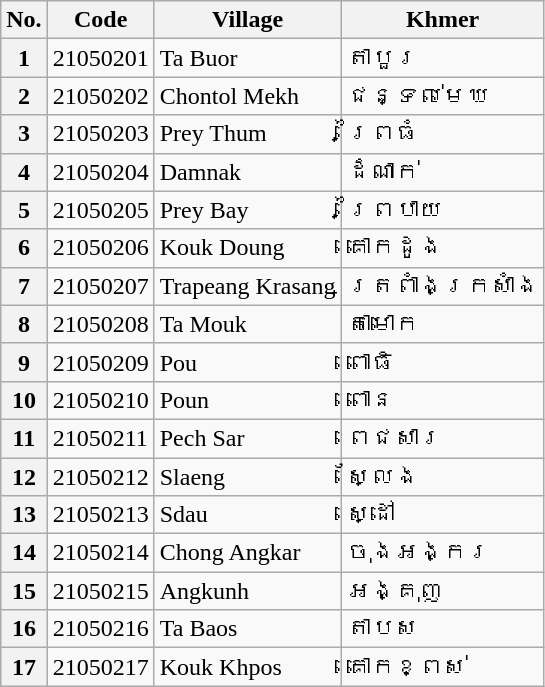<table class="wikitable sortable mw-collapsible">
<tr>
<th>No.</th>
<th>Code</th>
<th>Village</th>
<th>Khmer</th>
</tr>
<tr>
<th>1</th>
<td>21050201</td>
<td>Ta Buor</td>
<td>តាបួរ</td>
</tr>
<tr>
<th>2</th>
<td>21050202</td>
<td>Chontol Mekh</td>
<td>ជន្ទល់មេឃ</td>
</tr>
<tr>
<th>3</th>
<td>21050203</td>
<td>Prey Thum</td>
<td>ព្រៃធំ</td>
</tr>
<tr>
<th>4</th>
<td>21050204</td>
<td>Damnak</td>
<td>ដំណាក់</td>
</tr>
<tr>
<th>5</th>
<td>21050205</td>
<td>Prey Bay</td>
<td>ព្រៃបាយ</td>
</tr>
<tr>
<th>6</th>
<td>21050206</td>
<td>Kouk Doung</td>
<td>គោកដូង</td>
</tr>
<tr>
<th>7</th>
<td>21050207</td>
<td>Trapeang Krasang</td>
<td>ត្រពាំងក្រសាំង</td>
</tr>
<tr>
<th>8</th>
<td>21050208</td>
<td>Ta Mouk</td>
<td>តាមោក</td>
</tr>
<tr>
<th>9</th>
<td>21050209</td>
<td>Pou</td>
<td>ពោធិ</td>
</tr>
<tr>
<th>10</th>
<td>21050210</td>
<td>Poun</td>
<td>ពោន</td>
</tr>
<tr>
<th>11</th>
<td>21050211</td>
<td>Pech Sar</td>
<td>ពេជសារ</td>
</tr>
<tr>
<th>12</th>
<td>21050212</td>
<td>Slaeng</td>
<td>ស្លែង</td>
</tr>
<tr>
<th>13</th>
<td>21050213</td>
<td>Sdau</td>
<td>ស្ដៅ</td>
</tr>
<tr>
<th>14</th>
<td>21050214</td>
<td>Chong Angkar</td>
<td>ចុងអង្ករ</td>
</tr>
<tr>
<th>15</th>
<td>21050215</td>
<td>Angkunh</td>
<td>អង្គុញ</td>
</tr>
<tr>
<th>16</th>
<td>21050216</td>
<td>Ta Baos</td>
<td>តាបស</td>
</tr>
<tr>
<th>17</th>
<td>21050217</td>
<td>Kouk Khpos</td>
<td>គោកខ្ពស់</td>
</tr>
</table>
